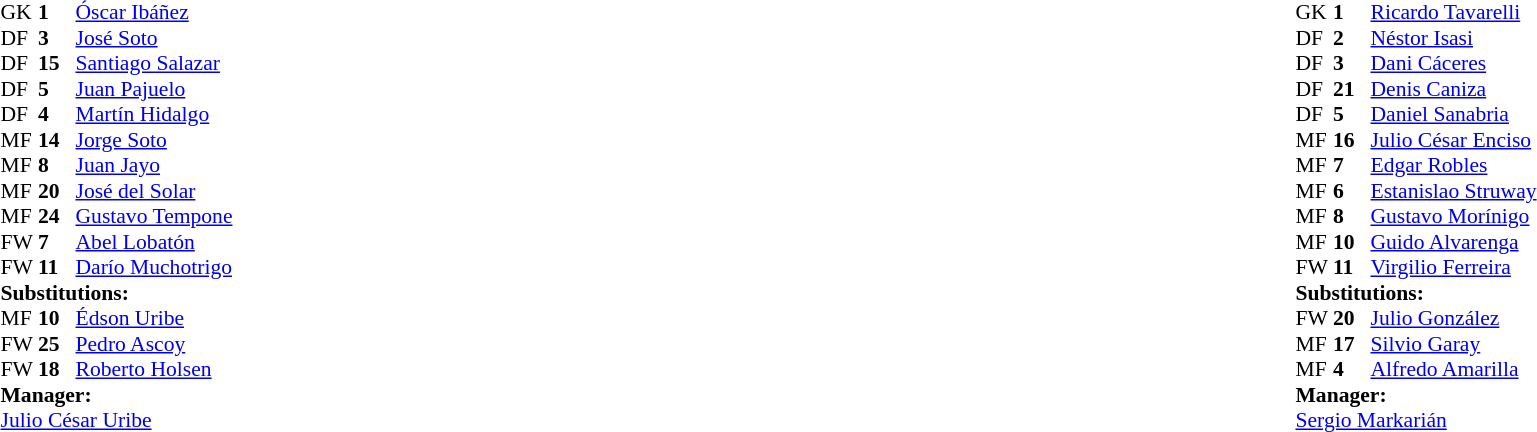<table width="100%">
<tr>
<td valign="top" width="50%"><br><table style="font-size: 90%" cellspacing="0" cellpadding="0">
<tr>
<th width=25></th>
<th width=25></th>
</tr>
<tr>
<td>GK</td>
<td><strong>1</strong></td>
<td><a href='#'>Óscar Ibáñez</a></td>
</tr>
<tr>
<td>DF</td>
<td><strong>3</strong></td>
<td><a href='#'>José Soto</a></td>
</tr>
<tr>
<td>DF</td>
<td><strong>15</strong></td>
<td><a href='#'>Santiago Salazar</a></td>
</tr>
<tr>
<td>DF</td>
<td><strong>5</strong></td>
<td><a href='#'>Juan Pajuelo</a></td>
<td></td>
</tr>
<tr>
<td>DF</td>
<td><strong>4</strong></td>
<td><a href='#'>Martín Hidalgo</a></td>
<td></td>
</tr>
<tr>
<td>MF</td>
<td><strong>14</strong></td>
<td><a href='#'>Jorge Soto</a></td>
<td></td>
<td></td>
</tr>
<tr>
<td>MF</td>
<td><strong>8</strong></td>
<td><a href='#'>Juan Jayo</a></td>
</tr>
<tr>
<td>MF</td>
<td><strong>20</strong></td>
<td><a href='#'>José del Solar</a></td>
<td></td>
</tr>
<tr>
<td>MF</td>
<td><strong>24</strong></td>
<td><a href='#'>Gustavo Tempone</a></td>
<td></td>
<td></td>
</tr>
<tr>
<td>FW</td>
<td><strong>7</strong></td>
<td><a href='#'>Abel Lobatón</a></td>
<td></td>
<td></td>
</tr>
<tr>
<td>FW</td>
<td><strong>11</strong></td>
<td><a href='#'>Darío Muchotrigo</a></td>
</tr>
<tr>
<td colspan=3><strong>Substitutions:</strong></td>
</tr>
<tr>
<td>MF</td>
<td><strong>10</strong></td>
<td><a href='#'>Édson Uribe</a></td>
<td></td>
<td></td>
</tr>
<tr>
<td>FW</td>
<td><strong>25</strong></td>
<td><a href='#'>Pedro Ascoy</a></td>
<td></td>
<td></td>
</tr>
<tr>
<td>FW</td>
<td><strong>18</strong></td>
<td><a href='#'>Roberto Holsen</a></td>
<td></td>
<td></td>
</tr>
<tr>
<td colspan=3><strong>Manager:</strong></td>
</tr>
<tr>
<td colspan=3><a href='#'>Julio César Uribe</a></td>
</tr>
</table>
</td>
<td valign="top"></td>
<td valign="top" width="50%"><br><table style="font-size: 90%" cellspacing="0" cellpadding="0" align="center">
<tr>
<th width=25></th>
<th width=25></th>
</tr>
<tr>
<td>GK</td>
<td><strong>1</strong></td>
<td><a href='#'>Ricardo Tavarelli</a></td>
</tr>
<tr>
<td>DF</td>
<td><strong>2</strong></td>
<td><a href='#'>Néstor Isasi</a></td>
<td></td>
</tr>
<tr>
<td>DF</td>
<td><strong>3</strong></td>
<td><a href='#'>Dani Cáceres</a></td>
</tr>
<tr>
<td>DF</td>
<td><strong>21</strong></td>
<td><a href='#'>Denis Caniza</a></td>
<td></td>
</tr>
<tr>
<td>DF</td>
<td><strong>5</strong></td>
<td><a href='#'>Daniel Sanabria</a></td>
</tr>
<tr>
<td>MF</td>
<td><strong>16</strong></td>
<td><a href='#'>Julio César Enciso</a></td>
</tr>
<tr>
<td>MF</td>
<td><strong>7</strong></td>
<td><a href='#'>Edgar Robles</a></td>
<td></td>
<td></td>
</tr>
<tr>
<td>MF</td>
<td><strong>6</strong></td>
<td><a href='#'>Estanislao Struway</a> </td>
<td></td>
<td></td>
</tr>
<tr>
<td>MF</td>
<td><strong>8</strong></td>
<td><a href='#'>Gustavo Morínigo</a></td>
<td></td>
<td></td>
</tr>
<tr>
<td>MF</td>
<td><strong>10</strong></td>
<td><a href='#'>Guido Alvarenga</a></td>
</tr>
<tr>
<td>FW</td>
<td><strong>11</strong></td>
<td><a href='#'>Virgilio Ferreira</a></td>
</tr>
<tr>
<td colspan=3><strong>Substitutions:</strong></td>
</tr>
<tr>
<td>FW</td>
<td><strong>20</strong></td>
<td><a href='#'>Julio González</a></td>
<td></td>
<td></td>
</tr>
<tr>
<td>MF</td>
<td><strong>17</strong></td>
<td><a href='#'>Silvio Garay</a></td>
<td></td>
<td></td>
</tr>
<tr>
<td>MF</td>
<td><strong>4</strong></td>
<td><a href='#'>Alfredo Amarilla</a></td>
<td></td>
<td></td>
</tr>
<tr>
<td colspan=3><strong>Manager:</strong></td>
</tr>
<tr>
<td colspan=3> <a href='#'>Sergio Markarián</a></td>
</tr>
</table>
</td>
</tr>
</table>
